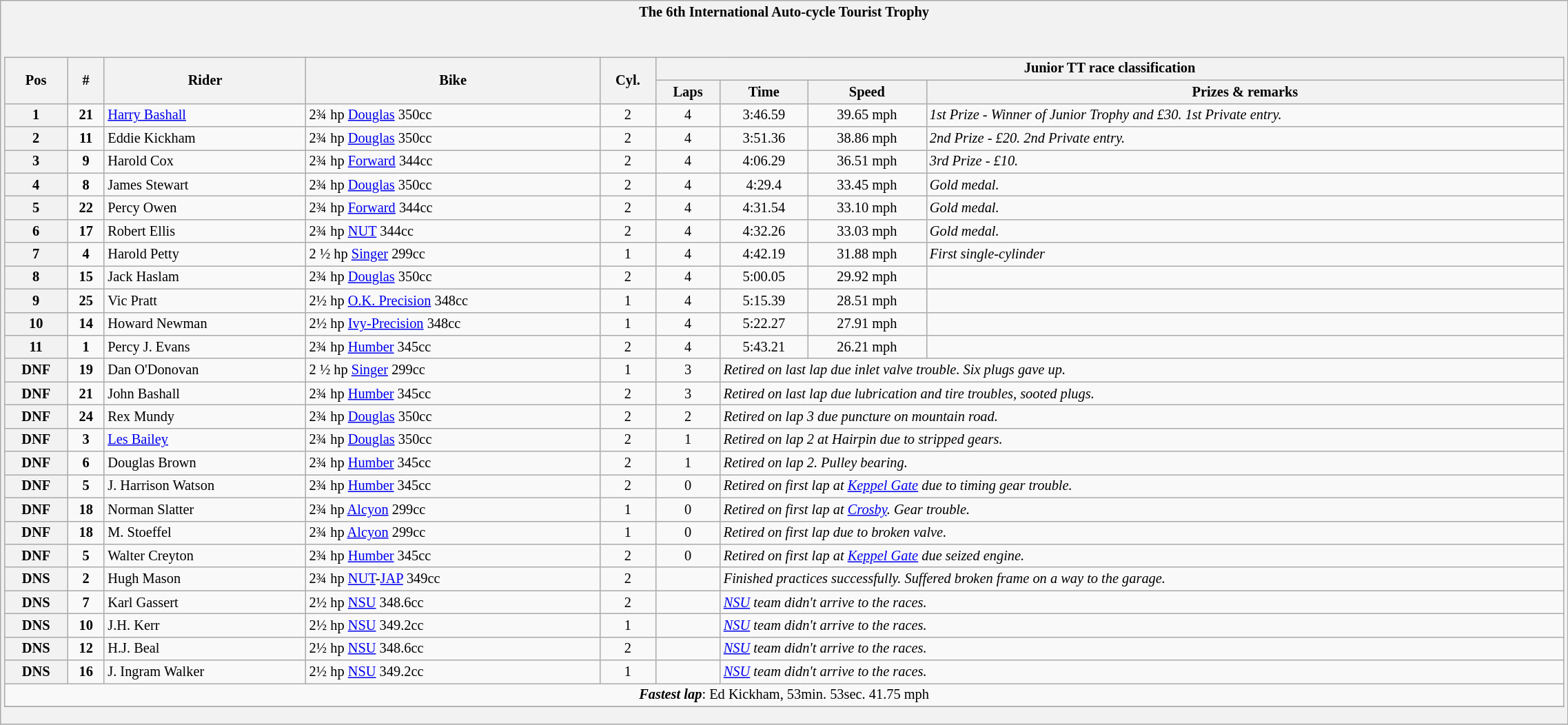<table class="wikitable" style="width:120%; font-size:85%;">
<tr>
<th style="border: 0;"> The 6th International Auto-cycle Tourist Trophy</th>
</tr>
<tr>
<td style="background: #f2f2f2; border: 0; text-align: center;"><br><table class="wikitable" style="width:100%;">
<tr bgcolor="#efefef">
<th rowspan="2">Pos</th>
<th rowspan="2">#</th>
<th rowspan="2">Rider</th>
<th rowspan="2">Bike</th>
<th rowspan="2">Cyl.</th>
<th colspan="4">Junior TT race classification</th>
</tr>
<tr>
<th>Laps</th>
<th>Time</th>
<th>Speed</th>
<th>Prizes & remarks</th>
</tr>
<tr>
<th align="center">1</th>
<td align="center"><strong>21</strong></td>
<td align="left"> <a href='#'>Harry Bashall</a></td>
<td align="left">2¾ hp <a href='#'>Douglas</a> 350cc</td>
<td align="center">2</td>
<td align="center">4</td>
<td>3:46.59</td>
<td>39.65 mph</td>
<td align="left"><em>1st Prize - Winner of Junior Trophy and £30. 1st Private entry.</em></td>
</tr>
<tr>
<th align="center">2</th>
<td align="center"><strong>11</strong></td>
<td align="left"> Eddie Kickham</td>
<td align="left">2¾ hp <a href='#'>Douglas</a> 350cc</td>
<td align="center">2</td>
<td align="center">4</td>
<td>3:51.36</td>
<td>38.86 mph</td>
<td align="left"><em>2nd Prize - £20. 2nd Private entry.</em></td>
</tr>
<tr>
<th align="center">3</th>
<td align="center"><strong>9</strong></td>
<td align="left"> Harold Cox</td>
<td align="left">2¾ hp <a href='#'>Forward</a> 344cc</td>
<td align="center">2</td>
<td align="center">4</td>
<td>4:06.29</td>
<td>36.51 mph</td>
<td align="left"><em>3rd Prize - £10.</em></td>
</tr>
<tr>
<th align="center">4</th>
<td align="center"><strong>8</strong></td>
<td align="left"> James Stewart</td>
<td align="left">2¾ hp <a href='#'>Douglas</a> 350cc</td>
<td align="center">2</td>
<td align="center">4</td>
<td>4:29.4</td>
<td>33.45 mph</td>
<td align="left"><em>Gold medal.</em></td>
</tr>
<tr>
<th align="center">5</th>
<td align="center"><strong>22</strong></td>
<td align="left"> Percy Owen</td>
<td align="left">2¾ hp <a href='#'>Forward</a> 344cc</td>
<td align="center">2</td>
<td align="center">4</td>
<td>4:31.54</td>
<td>33.10 mph</td>
<td align="left"><em>Gold medal.</em></td>
</tr>
<tr>
<th align="center">6</th>
<td align="center"><strong>17</strong></td>
<td align="left"> Robert Ellis</td>
<td align="left">2¾ hp <a href='#'>NUT</a> 344cc</td>
<td align="center">2</td>
<td align="center">4</td>
<td>4:32.26</td>
<td>33.03 mph</td>
<td align="left"><em>Gold medal.</em></td>
</tr>
<tr>
<th align="center">7</th>
<td align="center"><strong>4</strong></td>
<td align="left"> Harold Petty</td>
<td align="left">2 ½  hp <a href='#'>Singer</a> 299cc</td>
<td align="center">1</td>
<td align="center">4</td>
<td>4:42.19</td>
<td>31.88 mph</td>
<td align="left"><em>First single-cylinder</em></td>
</tr>
<tr>
<th align="center">8</th>
<td align="center"><strong>15</strong></td>
<td align="left"> Jack Haslam</td>
<td align="left">2¾ hp <a href='#'>Douglas</a> 350cc</td>
<td align="center">2</td>
<td align="center">4</td>
<td>5:00.05</td>
<td>29.92 mph</td>
<td align="left"></td>
</tr>
<tr>
<th align="center">9</th>
<td align="center"><strong>25</strong></td>
<td align="left"> Vic Pratt</td>
<td align="left">2½ hp <a href='#'>O.K. Precision</a> 348cc</td>
<td align="center">1</td>
<td align="center">4</td>
<td>5:15.39</td>
<td>28.51 mph</td>
<td align="left"></td>
</tr>
<tr>
<th align="center">10</th>
<td align="center"><strong>14</strong></td>
<td align="left"> Howard Newman</td>
<td align="left">2½ hp <a href='#'>Ivy-Precision</a> 348cc</td>
<td align="center">1</td>
<td align="center">4</td>
<td>5:22.27</td>
<td>27.91 mph</td>
<td align="left"></td>
</tr>
<tr>
<th align="center">11</th>
<td align="center"><strong>1</strong></td>
<td align="left"> Percy J. Evans</td>
<td align="left">2¾ hp <a href='#'>Humber</a> 345cc</td>
<td align="center">2</td>
<td align="center">4</td>
<td>5:43.21</td>
<td>26.21 mph</td>
<td align="left"></td>
</tr>
<tr>
<th align="center">DNF</th>
<td><strong>19</strong></td>
<td align="left"> Dan O'Donovan</td>
<td align="left">2 ½  hp <a href='#'>Singer</a> 299cc</td>
<td align="center">1</td>
<td align="center">3</td>
<td colspan="4"; align="left"><em>Retired on last lap due inlet valve trouble. Six plugs gave up.</em></td>
</tr>
<tr>
<th align="center">DNF</th>
<td><strong>21</strong></td>
<td align="left"> John Bashall</td>
<td align="left">2¾ hp <a href='#'>Humber</a> 345cc</td>
<td align="center">2</td>
<td align="center">3</td>
<td colspan="4"; align="left"><em>Retired on last lap due lubrication and tire troubles, sooted plugs.</em></td>
</tr>
<tr>
<th align="center">DNF</th>
<td><strong>24</strong></td>
<td align="left"> Rex Mundy</td>
<td align="left">2¾ hp <a href='#'>Douglas</a> 350cc</td>
<td align="center">2</td>
<td align="center">2</td>
<td colspan="4"; align="left"><em>Retired on lap 3 due puncture on mountain road.</em></td>
</tr>
<tr>
<th align="center">DNF</th>
<td><strong>3</strong></td>
<td align="left"> <a href='#'>Les Bailey</a></td>
<td align="left">2¾ hp <a href='#'>Douglas</a> 350cc</td>
<td align="center">2</td>
<td align="center">1</td>
<td colspan="4"; align="left"><em>Retired on lap 2 at Hairpin due to stripped gears.</em></td>
</tr>
<tr>
<th align="center">DNF</th>
<td><strong>6</strong></td>
<td align="left"> Douglas Brown</td>
<td align="left">2¾ hp <a href='#'>Humber</a> 345cc</td>
<td align="center">2</td>
<td align="center">1</td>
<td colspan="4"; align="left"><em>Retired on lap 2. Pulley bearing.</em></td>
</tr>
<tr>
<th align="center">DNF</th>
<td><strong>5</strong></td>
<td align="left"> J. Harrison Watson</td>
<td align="left">2¾ hp <a href='#'>Humber</a> 345cc</td>
<td align="center">2</td>
<td align="center">0</td>
<td colspan="4"; align="left"><em>Retired on first lap at <a href='#'>Keppel Gate</a> due to timing gear trouble.</em></td>
</tr>
<tr>
<th align="center">DNF</th>
<td><strong>18</strong></td>
<td align="left"> Norman Slatter</td>
<td align="left">2¾ hp <a href='#'>Alcyon</a> 299cc</td>
<td align="center">1</td>
<td align="center">0</td>
<td colspan="4"; align="left"><em>Retired on first lap at <a href='#'>Crosby</a>. Gear trouble.</em></td>
</tr>
<tr>
<th align="center">DNF</th>
<td><strong>18</strong></td>
<td align="left"> M. Stoeffel</td>
<td align="left">2¾ hp <a href='#'>Alcyon</a> 299cc</td>
<td align="center">1</td>
<td align="center">0</td>
<td colspan="4"; align="left"><em>Retired on first lap due to broken valve.</em></td>
</tr>
<tr>
<th align="center">DNF</th>
<td><strong>5</strong></td>
<td align="left"> Walter Creyton</td>
<td align="left">2¾ hp <a href='#'>Humber</a> 345cc</td>
<td align="center">2</td>
<td align="center">0</td>
<td colspan="4"; align="left"><em>Retired on first lap at <a href='#'>Keppel Gate</a> due seized engine.</em></td>
</tr>
<tr>
<th align="center">DNS</th>
<td><strong>2</strong></td>
<td align="left"> Hugh Mason</td>
<td align="left">2¾ hp <a href='#'>NUT</a>-<a href='#'>JAP</a> 349cc</td>
<td align="center">2</td>
<td align="center"></td>
<td colspan="4"; align="left"><em>Finished practices successfully. Suffered broken frame on a way to the garage.</em></td>
</tr>
<tr>
<th align="center">DNS</th>
<td><strong>7</strong></td>
<td align="left"> Karl Gassert</td>
<td align="left">2½ hp <a href='#'>NSU</a> 348.6cc</td>
<td align="center">2</td>
<td align="center"></td>
<td colspan="4"; align="left"><em><a href='#'>NSU</a> team didn't arrive to the races.</em></td>
</tr>
<tr>
<th align="center">DNS</th>
<td><strong>10</strong></td>
<td align="left"> J.H. Kerr</td>
<td align="left">2½ hp <a href='#'>NSU</a> 349.2cc</td>
<td align="center">1</td>
<td align="center"></td>
<td colspan="4"; align="left"><em><a href='#'>NSU</a> team didn't arrive to the races.</em></td>
</tr>
<tr>
<th align="center">DNS</th>
<td><strong>12</strong></td>
<td align="left"> H.J. Beal</td>
<td align="left">2½ hp <a href='#'>NSU</a> 348.6cc</td>
<td align="center">2</td>
<td align="center"></td>
<td colspan="4"; align="left"><em><a href='#'>NSU</a> team didn't arrive to the races.</em></td>
</tr>
<tr>
<th align="center">DNS</th>
<td><strong>16</strong></td>
<td align="left"> J. Ingram Walker</td>
<td align="left">2½ hp <a href='#'>NSU</a> 349.2cc</td>
<td align="center">1</td>
<td align="center"></td>
<td colspan="4"; align="left"><em><a href='#'>NSU</a> team didn't arrive to the races.</em></td>
</tr>
<tr>
<td colspan=14><strong><em>Fastest lap</em></strong>: Ed Kickham, 53min. 53sec. 41.75 mph</td>
</tr>
<tr>
</tr>
</table>
</td>
</tr>
</table>
